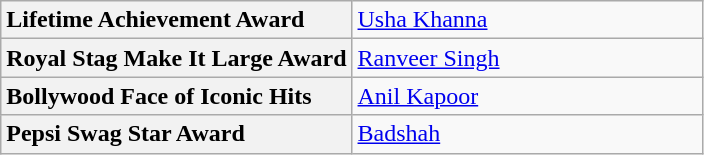<table class="wikitable">
<tr>
<th style="text-align: left; width:50%;">Lifetime Achievement Award</th>
<td><a href='#'>Usha Khanna</a></td>
</tr>
<tr>
<th style="text-align: left;">Royal Stag Make It Large Award</th>
<td><a href='#'>Ranveer Singh</a></td>
</tr>
<tr>
<th style="text-align: left; width:50%;">Bollywood Face of Iconic Hits</th>
<td><a href='#'>Anil Kapoor</a></td>
</tr>
<tr>
<th style="text-align: left;">Pepsi Swag Star Award</th>
<td><a href='#'>Badshah</a></td>
</tr>
</table>
